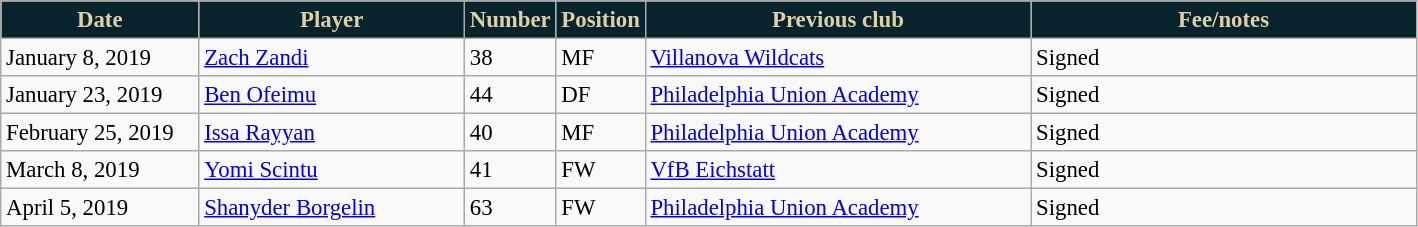<table class="wikitable" style="text-align:left; font-size:95%;">
<tr>
<th style="background:#09232D; color:#DFD1A7; width:125px;">Date</th>
<th style="background:#09232D; color:#DFD1A7; width:170px;">Player</th>
<th style="background:#09232D; color:#DFD1A7; width:50px;">Number</th>
<th style="background:#09232D; color:#DFD1A7; width:50px;">Position</th>
<th style="background:#09232D; color:#DFD1A7; width:250px;">Previous club</th>
<th style="background:#09232D; color:#DFD1A7; width:250px;">Fee/notes</th>
</tr>
<tr>
<td>January 8, 2019</td>
<td> <a href='#'>Zach Zandi</a></td>
<td>38</td>
<td>MF</td>
<td> <a href='#'>Villanova Wildcats</a></td>
<td>Signed</td>
</tr>
<tr>
<td>January 23, 2019</td>
<td> <a href='#'>Ben Ofeimu</a></td>
<td>44</td>
<td>DF</td>
<td> <a href='#'>Philadelphia Union Academy</a></td>
<td>Signed</td>
</tr>
<tr>
<td>February 25, 2019</td>
<td> <a href='#'>Issa Rayyan</a></td>
<td>40</td>
<td>MF</td>
<td> <a href='#'>Philadelphia Union Academy</a></td>
<td>Signed</td>
</tr>
<tr>
<td>March 8, 2019</td>
<td> <a href='#'>Yomi Scintu</a></td>
<td>41</td>
<td>FW</td>
<td> <a href='#'>VfB Eichstatt</a></td>
<td>Signed</td>
</tr>
<tr>
<td>April 5, 2019</td>
<td> <a href='#'>Shanyder Borgelin</a></td>
<td>63</td>
<td>FW</td>
<td> <a href='#'>Philadelphia Union Academy</a></td>
<td>Signed</td>
</tr>
</table>
